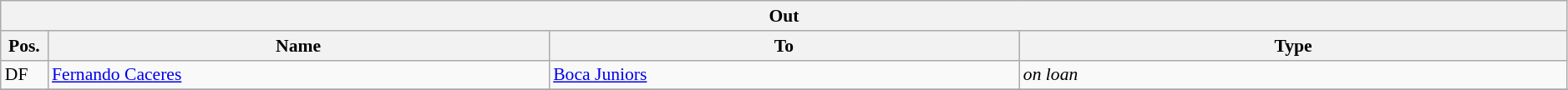<table class="wikitable" style="font-size:90%;width:99%;">
<tr>
<th colspan="4">Out</th>
</tr>
<tr>
<th width=3%>Pos.</th>
<th width=32%>Name</th>
<th width=30%>To</th>
<th width=35%>Type</th>
</tr>
<tr>
<td>DF</td>
<td><a href='#'>Fernando Caceres</a></td>
<td><a href='#'>Boca Juniors</a></td>
<td><em>on loan</em></td>
</tr>
<tr>
</tr>
</table>
